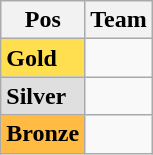<table class="wikitable">
<tr>
<th width="24">Pos</th>
<th>Team</th>
</tr>
<tr>
<td width="24" bgcolor="#ffde4f"><strong>Gold</strong></td>
<td></td>
</tr>
<tr>
<td width="24" bgColor="#dfdfdf"><strong>Silver</strong></td>
<td></td>
</tr>
<tr>
<td width="24" bgColor="#ffbb43"><strong>Bronze</strong></td>
<td></td>
</tr>
</table>
